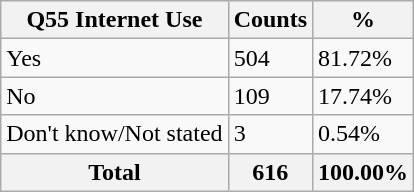<table class="wikitable sortable">
<tr>
<th>Q55 Internet Use</th>
<th>Counts</th>
<th>%</th>
</tr>
<tr>
<td>Yes</td>
<td>504</td>
<td>81.72%</td>
</tr>
<tr>
<td>No</td>
<td>109</td>
<td>17.74%</td>
</tr>
<tr>
<td>Don't know/Not stated</td>
<td>3</td>
<td>0.54%</td>
</tr>
<tr>
<th>Total</th>
<th>616</th>
<th>100.00%</th>
</tr>
</table>
